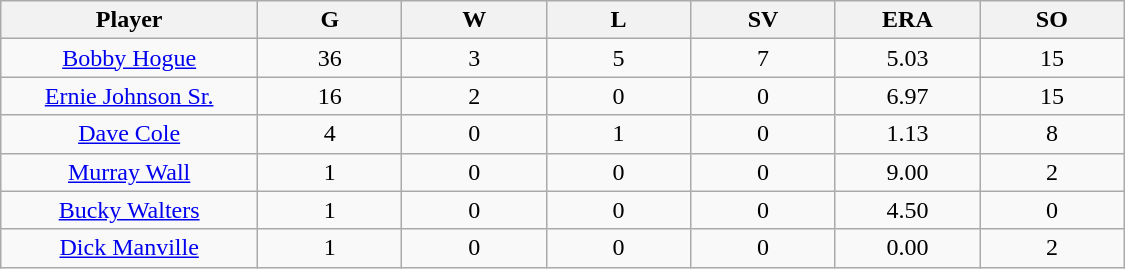<table class="wikitable sortable">
<tr>
<th bgcolor="#DDDDFF" width="16%">Player</th>
<th bgcolor="#DDDDFF" width="9%">G</th>
<th bgcolor="#DDDDFF" width="9%">W</th>
<th bgcolor="#DDDDFF" width="9%">L</th>
<th bgcolor="#DDDDFF" width="9%">SV</th>
<th bgcolor="#DDDDFF" width="9%">ERA</th>
<th bgcolor="#DDDDFF" width="9%">SO</th>
</tr>
<tr align="center">
<td><a href='#'>Bobby Hogue</a></td>
<td>36</td>
<td>3</td>
<td>5</td>
<td>7</td>
<td>5.03</td>
<td>15</td>
</tr>
<tr align="center">
<td><a href='#'>Ernie Johnson Sr.</a></td>
<td>16</td>
<td>2</td>
<td>0</td>
<td>0</td>
<td>6.97</td>
<td>15</td>
</tr>
<tr align="center">
<td><a href='#'>Dave Cole</a></td>
<td>4</td>
<td>0</td>
<td>1</td>
<td>0</td>
<td>1.13</td>
<td>8</td>
</tr>
<tr align="center">
<td><a href='#'>Murray Wall</a></td>
<td>1</td>
<td>0</td>
<td>0</td>
<td>0</td>
<td>9.00</td>
<td>2</td>
</tr>
<tr align="center">
<td><a href='#'>Bucky Walters</a></td>
<td>1</td>
<td>0</td>
<td>0</td>
<td>0</td>
<td>4.50</td>
<td>0</td>
</tr>
<tr align="center">
<td><a href='#'>Dick Manville</a></td>
<td>1</td>
<td>0</td>
<td>0</td>
<td>0</td>
<td>0.00</td>
<td>2</td>
</tr>
</table>
